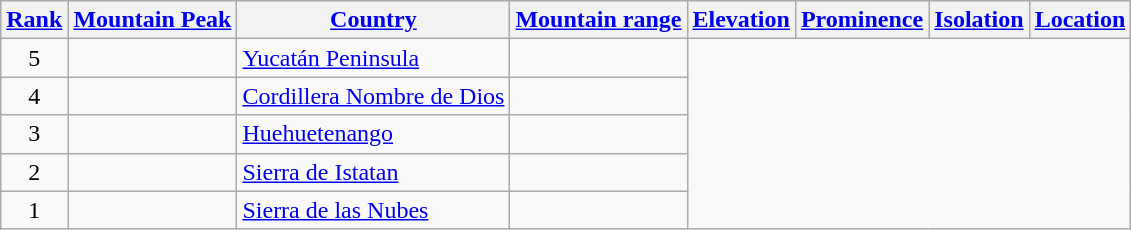<table class="wikitable sortable">
<tr>
<th><a href='#'>Rank</a></th>
<th><a href='#'>Mountain Peak</a></th>
<th><a href='#'>Country</a></th>
<th><a href='#'>Mountain range</a></th>
<th><a href='#'>Elevation</a></th>
<th><a href='#'>Prominence</a></th>
<th><a href='#'>Isolation</a></th>
<th><a href='#'>Location</a></th>
</tr>
<tr>
<td align=center>5<br></td>
<td></td>
<td><a href='#'>Yucatán Peninsula</a><br></td>
<td></td>
</tr>
<tr>
<td align=center>4<br></td>
<td></td>
<td><a href='#'>Cordillera Nombre de Dios</a><br></td>
<td></td>
</tr>
<tr>
<td align=center>3<br></td>
<td></td>
<td><a href='#'>Huehuetenango</a><br></td>
<td></td>
</tr>
<tr>
<td align=center>2<br></td>
<td><br></td>
<td><a href='#'>Sierra de Istatan</a><br></td>
<td></td>
</tr>
<tr>
<td align=center>1<br></td>
<td></td>
<td><a href='#'>Sierra de las Nubes</a><br></td>
<td></td>
</tr>
</table>
